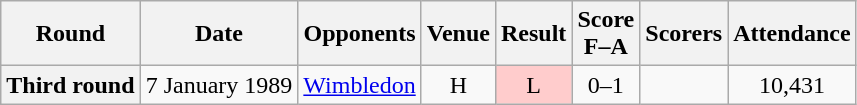<table class="wikitable plainrowheaders" style="text-align:center">
<tr>
<th scope="col">Round</th>
<th scope="col">Date</th>
<th scope="col">Opponents</th>
<th scope="col">Venue</th>
<th scope="col">Result</th>
<th scope="col">Score<br>F–A</th>
<th scope="col">Scorers</th>
<th scope="col">Attendance</th>
</tr>
<tr>
<th scope="row">Third round</th>
<td align="left">7 January 1989</td>
<td align="left"><a href='#'>Wimbledon</a></td>
<td>H</td>
<td style="background:#fcc">L</td>
<td>0–1</td>
<td></td>
<td>10,431</td>
</tr>
</table>
